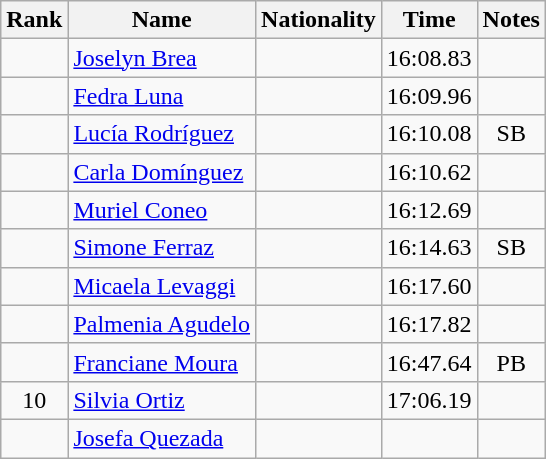<table class="wikitable sortable" style="text-align:center">
<tr>
<th>Rank</th>
<th>Name</th>
<th>Nationality</th>
<th>Time</th>
<th>Notes</th>
</tr>
<tr>
<td></td>
<td align=left><a href='#'>Joselyn Brea</a></td>
<td align=left></td>
<td>16:08.83</td>
<td></td>
</tr>
<tr>
<td></td>
<td align=left><a href='#'>Fedra Luna</a></td>
<td align=left></td>
<td>16:09.96</td>
<td></td>
</tr>
<tr>
<td></td>
<td align=left><a href='#'>Lucía Rodríguez</a></td>
<td align=left></td>
<td>16:10.08</td>
<td>SB</td>
</tr>
<tr>
<td></td>
<td align=left><a href='#'>Carla Domínguez</a></td>
<td align=left></td>
<td>16:10.62</td>
<td></td>
</tr>
<tr>
<td></td>
<td align=left><a href='#'>Muriel Coneo</a></td>
<td align=left></td>
<td>16:12.69</td>
<td></td>
</tr>
<tr>
<td></td>
<td align=left><a href='#'>Simone Ferraz</a></td>
<td align=left></td>
<td>16:14.63</td>
<td>SB</td>
</tr>
<tr>
<td></td>
<td align=left><a href='#'>Micaela Levaggi</a></td>
<td align=left></td>
<td>16:17.60</td>
<td></td>
</tr>
<tr>
<td></td>
<td align=left><a href='#'>Palmenia Agudelo</a></td>
<td align=left></td>
<td>16:17.82</td>
<td></td>
</tr>
<tr>
<td></td>
<td align=left><a href='#'>Franciane Moura</a></td>
<td align=left></td>
<td>16:47.64</td>
<td>PB</td>
</tr>
<tr>
<td>10</td>
<td align=left><a href='#'>Silvia Ortiz</a></td>
<td align=left></td>
<td>17:06.19</td>
<td></td>
</tr>
<tr>
<td></td>
<td align=left><a href='#'>Josefa Quezada</a></td>
<td align=left></td>
<td></td>
<td></td>
</tr>
</table>
